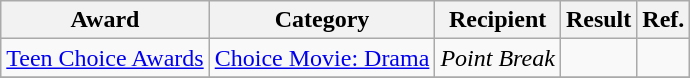<table class="wikitable sortable">
<tr>
<th>Award</th>
<th>Category</th>
<th>Recipient</th>
<th>Result</th>
<th>Ref.</th>
</tr>
<tr>
<td><a href='#'>Teen Choice Awards</a></td>
<td><a href='#'>Choice Movie: Drama</a></td>
<td><em>Point Break</em></td>
<td></td>
<td></td>
</tr>
<tr>
</tr>
</table>
